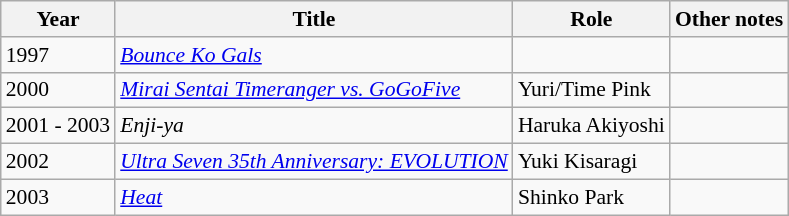<table class="wikitable" style="font-size: 90%;">
<tr>
<th>Year</th>
<th>Title</th>
<th>Role</th>
<th>Other notes</th>
</tr>
<tr>
<td>1997</td>
<td><em><a href='#'>Bounce Ko Gals</a></em></td>
<td></td>
<td></td>
</tr>
<tr>
<td>2000</td>
<td><em><a href='#'>Mirai Sentai Timeranger vs. GoGoFive</a></em></td>
<td>Yuri/Time Pink</td>
<td></td>
</tr>
<tr>
<td>2001 - 2003</td>
<td><em>Enji-ya</em></td>
<td>Haruka Akiyoshi</td>
<td></td>
</tr>
<tr>
<td>2002</td>
<td><em><a href='#'>Ultra Seven 35th Anniversary: EVOLUTION</a></em></td>
<td>Yuki Kisaragi</td>
<td></td>
</tr>
<tr>
<td>2003</td>
<td><em><a href='#'>Heat</a></em></td>
<td>Shinko Park</td>
<td></td>
</tr>
</table>
